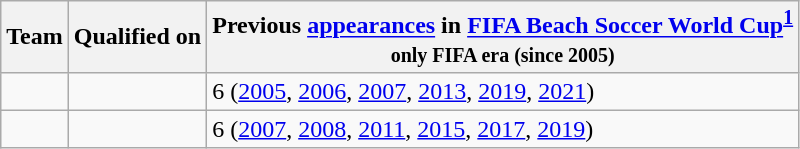<table class="wikitable sortable">
<tr>
<th>Team</th>
<th>Qualified on</th>
<th data-sort-type="number">Previous <a href='#'>appearances</a> in <a href='#'>FIFA Beach Soccer World Cup</a><sup><strong><a href='#'>1</a></strong></sup><br><small>only FIFA era (since 2005)</small></th>
</tr>
<tr>
<td></td>
<td></td>
<td>6 (<a href='#'>2005</a>, <a href='#'>2006</a>, <a href='#'>2007</a>, <a href='#'>2013</a>, <a href='#'>2019</a>, <a href='#'>2021</a>)</td>
</tr>
<tr>
<td></td>
<td></td>
<td>6 (<a href='#'>2007</a>, <a href='#'>2008</a>, <a href='#'>2011</a>, <a href='#'>2015</a>, <a href='#'>2017</a>, <a href='#'>2019</a>)</td>
</tr>
</table>
